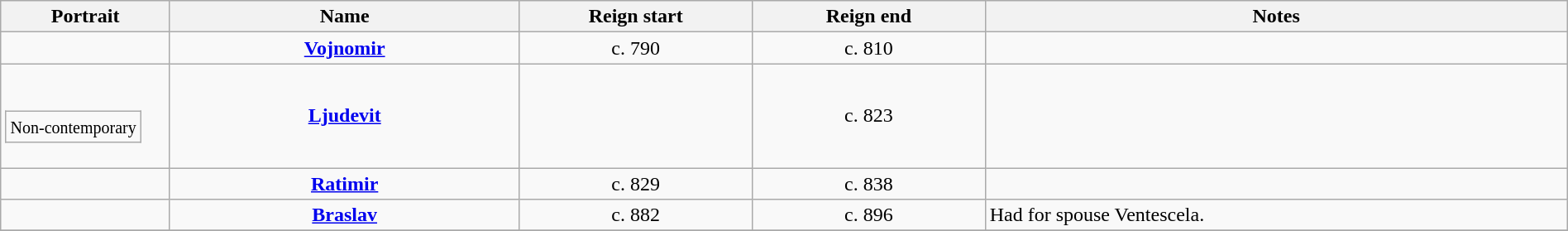<table class="wikitable" style="text-align:center"  width=100%>
<tr>
<th width=5%>Portrait</th>
<th width=15%>Name</th>
<th width=10%>Reign start</th>
<th width=10%>Reign end</th>
<th width=25%>Notes</th>
</tr>
<tr>
<td></td>
<td><strong><a href='#'>Vojnomir</a></strong></td>
<td>c. 790</td>
<td>c. 810</td>
<td></td>
</tr>
<tr>
<td><br><table class="wikitable">
<tr>
<td><small>Non-contemporary</small></td>
</tr>
</table>
</td>
<td><strong><a href='#'>Ljudevit</a></strong></td>
<td></td>
<td>c. 823</td>
<td align="left"></td>
</tr>
<tr>
<td></td>
<td><strong><a href='#'>Ratimir</a></strong></td>
<td>c. 829</td>
<td>c. 838</td>
<td></td>
</tr>
<tr>
<td></td>
<td><strong><a href='#'>Braslav</a></strong></td>
<td>c. 882</td>
<td>c. 896</td>
<td align="left">Had for spouse Ventescela.</td>
</tr>
<tr>
</tr>
</table>
